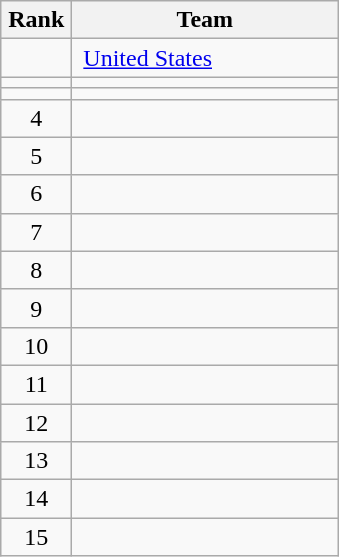<table class="wikitable" style="text-align:center">
<tr>
<th width=40>Rank</th>
<th width=170>Team</th>
</tr>
<tr>
<td></td>
<td align=left> <a href='#'>United States</a></td>
</tr>
<tr>
<td></td>
<td align=left></td>
</tr>
<tr>
<td></td>
<td align=left></td>
</tr>
<tr>
<td>4</td>
<td align=left></td>
</tr>
<tr>
<td>5</td>
<td align=left></td>
</tr>
<tr>
<td>6</td>
<td align=left></td>
</tr>
<tr>
<td>7</td>
<td align=left></td>
</tr>
<tr>
<td>8</td>
<td align=left></td>
</tr>
<tr>
<td>9</td>
<td align=left></td>
</tr>
<tr>
<td>10</td>
<td align=left></td>
</tr>
<tr>
<td>11</td>
<td align=left></td>
</tr>
<tr>
<td>12</td>
<td align=left></td>
</tr>
<tr>
<td>13</td>
<td align=left></td>
</tr>
<tr>
<td>14</td>
<td align=left></td>
</tr>
<tr>
<td>15</td>
<td align=left></td>
</tr>
</table>
